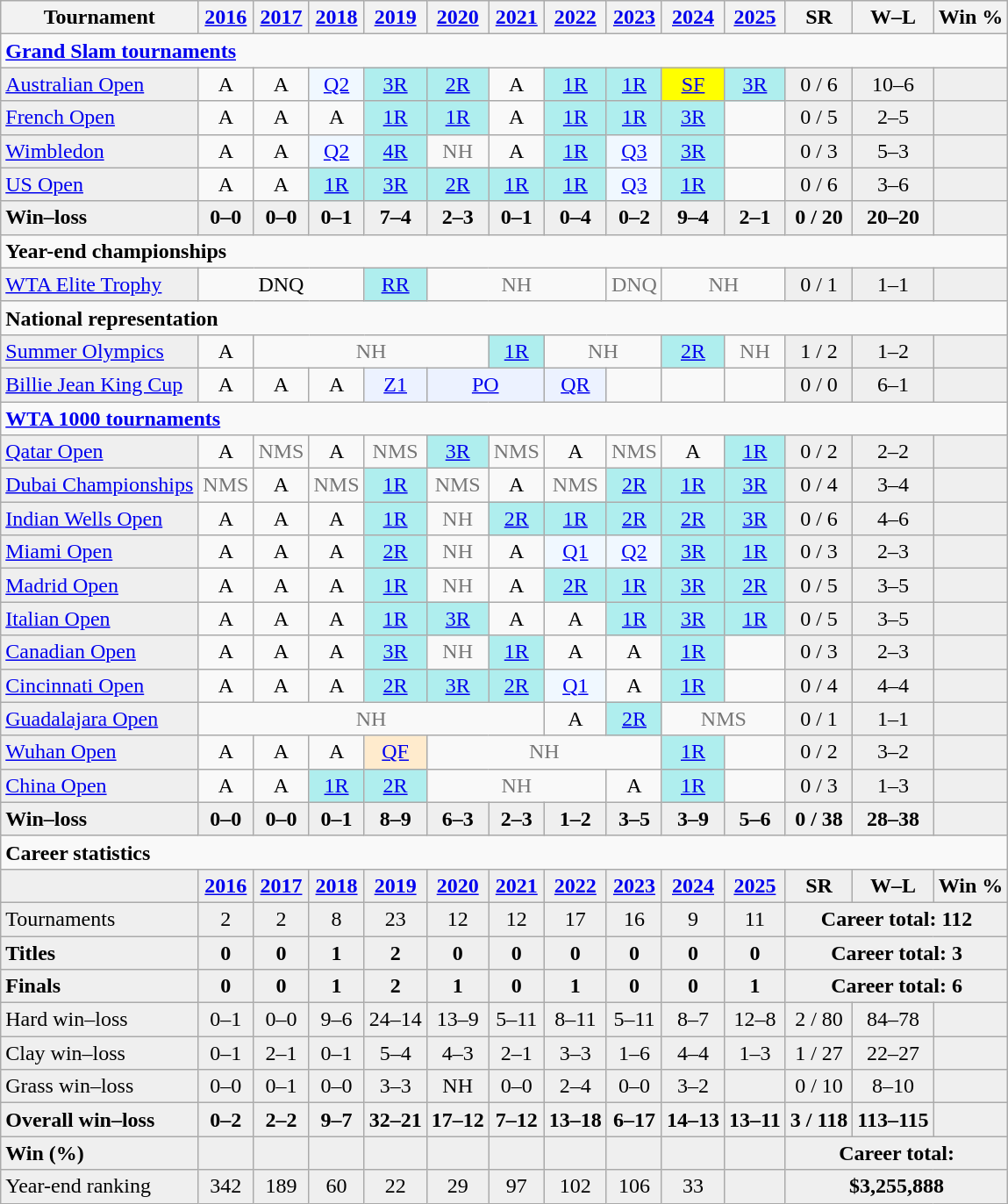<table class=wikitable style=text-align:center>
<tr>
<th>Tournament</th>
<th><a href='#'>2016</a></th>
<th><a href='#'>2017</a></th>
<th><a href='#'>2018</a></th>
<th><a href='#'>2019</a></th>
<th><a href='#'>2020</a></th>
<th><a href='#'>2021</a></th>
<th><a href='#'>2022</a></th>
<th><a href='#'>2023</a></th>
<th><a href='#'>2024</a></th>
<th><a href='#'>2025</a></th>
<th>SR</th>
<th>W–L</th>
<th>Win %</th>
</tr>
<tr>
<td colspan="14" style="text-align:left"><strong><a href='#'>Grand Slam tournaments</a></strong></td>
</tr>
<tr>
<td style=text-align:left;background:#efefef><a href='#'>Australian Open</a></td>
<td>A</td>
<td>A</td>
<td style=background:#f0f8ff><a href='#'>Q2</a></td>
<td style=background:#afeeee><a href='#'>3R</a></td>
<td style=background:#afeeee><a href='#'>2R</a></td>
<td>A</td>
<td style=background:#afeeee><a href='#'>1R</a></td>
<td style=background:#afeeee><a href='#'>1R</a></td>
<td style=background:yellow><a href='#'>SF</a></td>
<td style=background:#afeeee><a href='#'>3R</a></td>
<td bgcolor=efefef>0 / 6</td>
<td bgcolor=efefef>10–6</td>
<td bgcolor=efefef></td>
</tr>
<tr>
<td style=text-align:left;background:#efefef><a href='#'>French Open</a></td>
<td>A</td>
<td>A</td>
<td>A</td>
<td style=background:#afeeee><a href='#'>1R</a></td>
<td style=background:#afeeee><a href='#'>1R</a></td>
<td>A</td>
<td style=background:#afeeee><a href='#'>1R</a></td>
<td style=background:#afeeee><a href='#'>1R</a></td>
<td style=background:#afeeee><a href='#'>3R</a></td>
<td></td>
<td bgcolor=efefef>0 / 5</td>
<td bgcolor=efefef>2–5</td>
<td bgcolor=efefef></td>
</tr>
<tr>
<td style=text-align:left;background:#efefef><a href='#'>Wimbledon</a></td>
<td>A</td>
<td>A</td>
<td style=background:#f0f8ff><a href='#'>Q2</a></td>
<td style=background:#afeeee><a href='#'>4R</a></td>
<td style=color:#767676>NH</td>
<td>A</td>
<td style=background:#afeeee><a href='#'>1R</a></td>
<td style=background:#f0f8ff><a href='#'>Q3</a></td>
<td style=background:#afeeee><a href='#'>3R</a></td>
<td></td>
<td bgcolor=efefef>0 / 3</td>
<td bgcolor=efefef>5–3</td>
<td bgcolor=efefef></td>
</tr>
<tr>
<td style=text-align:left;background:#efefef><a href='#'>US Open</a></td>
<td>A</td>
<td>A</td>
<td style=background:#afeeee><a href='#'>1R</a></td>
<td style=background:#afeeee><a href='#'>3R</a></td>
<td style=background:#afeeee><a href='#'>2R</a></td>
<td style=background:#afeeee><a href='#'>1R</a></td>
<td style=background:#afeeee><a href='#'>1R</a></td>
<td style=background:#f0f8ff><a href='#'>Q3</a></td>
<td style=background:#afeeee><a href='#'>1R</a></td>
<td></td>
<td bgcolor=efefef>0 / 6</td>
<td bgcolor=efefef>3–6</td>
<td bgcolor=efefef></td>
</tr>
<tr style=font-weight:bold;background:#efefef>
<td style=text-align:left;background:#efefef>Win–loss</td>
<td>0–0</td>
<td>0–0</td>
<td>0–1</td>
<td>7–4</td>
<td>2–3</td>
<td>0–1</td>
<td>0–4</td>
<td>0–2</td>
<td>9–4</td>
<td>2–1</td>
<td>0 / 20</td>
<td>20–20</td>
<td></td>
</tr>
<tr>
<td colspan="14" style="text-align:left"><strong>Year-end championships</strong></td>
</tr>
<tr>
<td style=text-align:left;background:#efefef><a href='#'>WTA Elite Trophy</a></td>
<td colspan=3>DNQ</td>
<td style=background:#afeeee><a href='#'>RR</a></td>
<td colspan=3 style=color:#767676>NH</td>
<td style=color:#767676>DNQ</td>
<td colspan=2 style=color:#767676>NH</td>
<td bgcolor=efefef>0 / 1</td>
<td bgcolor=efefef>1–1</td>
<td bgcolor=efefef></td>
</tr>
<tr>
<td colspan="14" style="text-align:left"><strong>National representation</strong></td>
</tr>
<tr>
<td style=text-align:left;background:#efefef><a href='#'>Summer Olympics</a></td>
<td>A</td>
<td colspan=4 style=color:#767676>NH</td>
<td style=background:#afeeee><a href='#'>1R</a></td>
<td colspan=2 style=color:#767676>NH</td>
<td style=background:#afeeee><a href='#'>2R</a></td>
<td style=color:#767676>NH</td>
<td bgcolor=efefef>1 / 2</td>
<td bgcolor=efefef>1–2</td>
<td bgcolor=efefef></td>
</tr>
<tr>
<td style=text-align:left;background:#efefef><a href='#'>Billie Jean King Cup</a></td>
<td>A</td>
<td>A</td>
<td>A</td>
<td style=background:#ecf2ff><a href='#'>Z1</a></td>
<td colspan=2 style=background:#ecf2ff><a href='#'>PO</a></td>
<td style=background:#ecf2ff><a href='#'>QR</a></td>
<td></td>
<td></td>
<td></td>
<td bgcolor=efefef>0 / 0</td>
<td bgcolor=efefef>6–1</td>
<td bgcolor=efefef></td>
</tr>
<tr>
<td colspan="14" style="text-align:left"><strong><a href='#'>WTA 1000 tournaments</a></strong></td>
</tr>
<tr>
<td style=text-align:left;background:#efefef><a href='#'>Qatar Open</a></td>
<td>A</td>
<td style="color:#767676">NMS</td>
<td>A</td>
<td style="color:#767676">NMS</td>
<td style=background:#afeeee><a href='#'>3R</a></td>
<td style="color:#767676">NMS</td>
<td>A</td>
<td style="color:#767676">NMS</td>
<td>A</td>
<td style=background:#afeeee><a href='#'>1R</a></td>
<td bgcolor=efefef>0 / 2</td>
<td bgcolor=efefef>2–2</td>
<td bgcolor=efefef></td>
</tr>
<tr>
<td style=text-align:left;background:#efefef><a href='#'>Dubai Championships</a></td>
<td style="color:#767676">NMS</td>
<td>A</td>
<td style="color:#767676">NMS</td>
<td bgcolor=afeeee><a href='#'>1R</a></td>
<td style="color:#767676">NMS</td>
<td>A</td>
<td style="color:#767676">NMS</td>
<td bgcolor=afeeee><a href='#'>2R</a></td>
<td bgcolor=afeeee><a href='#'>1R</a></td>
<td bgcolor=afeeee><a href='#'>3R</a></td>
<td bgcolor=efefef>0 / 4</td>
<td bgcolor=efefef>3–4</td>
<td bgcolor=efefef></td>
</tr>
<tr>
<td style=text-align:left;background:#efefef><a href='#'>Indian Wells Open</a></td>
<td>A</td>
<td>A</td>
<td>A</td>
<td style="background:#afeeee"><a href='#'>1R</a></td>
<td style="color:#767676">NH</td>
<td style="background:#afeeee"><a href='#'>2R</a></td>
<td style="background:#afeeee"><a href='#'>1R</a></td>
<td style="background:#afeeee"><a href='#'>2R</a></td>
<td style="background:#afeeee"><a href='#'>2R</a></td>
<td style="background:#afeeee"><a href='#'>3R</a></td>
<td bgcolor=efefef>0 / 6</td>
<td bgcolor=efefef>4–6</td>
<td bgcolor=efefef></td>
</tr>
<tr>
<td style=text-align:left;background:#efefef><a href='#'>Miami Open</a></td>
<td>A</td>
<td>A</td>
<td>A</td>
<td style="background:#afeeee"><a href='#'>2R</a></td>
<td style="color:#767676">NH</td>
<td>A</td>
<td style="background:#f0f8ff"><a href='#'>Q1</a></td>
<td style="background:#f0f8ff"><a href='#'>Q2</a></td>
<td style="background:#afeeee"><a href='#'>3R</a></td>
<td style="background:#afeeee"><a href='#'>1R</a></td>
<td bgcolor=efefef>0 / 3</td>
<td bgcolor=efefef>2–3</td>
<td bgcolor=efefef></td>
</tr>
<tr>
<td style=text-align:left;background:#efefef><a href='#'>Madrid Open</a></td>
<td>A</td>
<td>A</td>
<td>A</td>
<td style="background:#afeeee"><a href='#'>1R</a></td>
<td style="color:#767676">NH</td>
<td>A</td>
<td style="background:#afeeee"><a href='#'>2R</a></td>
<td style="background:#afeeee"><a href='#'>1R</a></td>
<td style="background:#afeeee"><a href='#'>3R</a></td>
<td style="background:#afeeee"><a href='#'>2R</a></td>
<td bgcolor=efefef>0 / 5</td>
<td bgcolor=efefef>3–5</td>
<td bgcolor=efefef></td>
</tr>
<tr>
<td style=text-align:left;background:#efefef><a href='#'>Italian Open</a></td>
<td>A</td>
<td>A</td>
<td>A</td>
<td style="background:#afeeee"><a href='#'>1R</a></td>
<td style="background:#afeeee"><a href='#'>3R</a></td>
<td>A</td>
<td>A</td>
<td style="background:#afeeee"><a href='#'>1R</a></td>
<td style="background:#afeeee"><a href='#'>3R</a></td>
<td style="background:#afeeee"><a href='#'>1R</a></td>
<td bgcolor=efefef>0 / 5</td>
<td bgcolor=efefef>3–5</td>
<td bgcolor=efefef></td>
</tr>
<tr>
<td style=text-align:left;background:#efefef><a href='#'>Canadian Open</a></td>
<td>A</td>
<td>A</td>
<td>A</td>
<td style="background:#afeeee"><a href='#'>3R</a></td>
<td style="color:#767676">NH</td>
<td style="background:#afeeee"><a href='#'>1R</a></td>
<td>A</td>
<td>A</td>
<td style="background:#afeeee"><a href='#'>1R</a></td>
<td></td>
<td bgcolor=efefef>0 / 3</td>
<td bgcolor=efefef>2–3</td>
<td bgcolor=efefef></td>
</tr>
<tr>
<td style=text-align:left;background:#efefef><a href='#'>Cincinnati Open</a></td>
<td>A</td>
<td>A</td>
<td>A</td>
<td style="background:#afeeee"><a href='#'>2R</a></td>
<td style="background:#afeeee"><a href='#'>3R</a></td>
<td style="background:#afeeee"><a href='#'>2R</a></td>
<td style="background:#f0f8ff"><a href='#'>Q1</a></td>
<td>A</td>
<td style=background:#afeeee><a href='#'>1R</a></td>
<td></td>
<td bgcolor=efefef>0 / 4</td>
<td bgcolor=efefef>4–4</td>
<td bgcolor=efefef></td>
</tr>
<tr>
<td style=text-align:left;background:#efefef><a href='#'>Guadalajara Open</a></td>
<td colspan="6" style="color:#767676">NH</td>
<td>A</td>
<td style="background:#afeeee"><a href='#'>2R</a></td>
<td colspan=2 style="color:#767676">NMS</td>
<td bgcolor=efefef>0 / 1</td>
<td bgcolor=efefef>1–1</td>
<td bgcolor=efefef></td>
</tr>
<tr>
<td style=text-align:left;background:#efefef><a href='#'>Wuhan Open</a></td>
<td>A</td>
<td>A</td>
<td>A</td>
<td style="background:#ffebcd"><a href='#'>QF</a></td>
<td colspan="4" style="color:#767676">NH</td>
<td style="background:#afeeee"><a href='#'>1R</a></td>
<td></td>
<td bgcolor=efefef>0 / 2</td>
<td bgcolor=efefef>3–2</td>
<td bgcolor=efefef></td>
</tr>
<tr>
<td style=text-align:left;background:#efefef><a href='#'>China Open</a></td>
<td>A</td>
<td>A</td>
<td style="background:#afeeee"><a href='#'>1R</a></td>
<td style="background:#afeeee"><a href='#'>2R</a></td>
<td colspan="3" style="color:#767676">NH</td>
<td>A</td>
<td style="background:#afeeee"><a href='#'>1R</a></td>
<td></td>
<td bgcolor=efefef>0 / 3</td>
<td bgcolor=efefef>1–3</td>
<td bgcolor=efefef></td>
</tr>
<tr style="font-weight:bold;background:#efefef">
<td style=text-align:left;background:#efefef>Win–loss</td>
<td>0–0</td>
<td>0–0</td>
<td>0–1</td>
<td>8–9</td>
<td>6–3</td>
<td>2–3</td>
<td>1–2</td>
<td>3–5</td>
<td>3–9</td>
<td>5–6</td>
<td>0 / 38</td>
<td>28–38</td>
<td></td>
</tr>
<tr>
<td colspan="14" style="text-align:left"><strong>Career statistics</strong></td>
</tr>
<tr style="font-weight:bold;background:#efefef">
<td></td>
<td><a href='#'>2016</a></td>
<td><a href='#'>2017</a></td>
<td><a href='#'>2018</a></td>
<td><a href='#'>2019</a></td>
<td><a href='#'>2020</a></td>
<td><a href='#'>2021</a></td>
<td><a href='#'>2022</a></td>
<td><a href='#'>2023</a></td>
<td><a href='#'>2024</a></td>
<td><a href='#'>2025</a></td>
<td>SR</td>
<td>W–L</td>
<td>Win %</td>
</tr>
<tr style="background:#efefef">
<td style=text-align:left>Tournaments</td>
<td>2</td>
<td>2</td>
<td>8</td>
<td>23</td>
<td>12</td>
<td>12</td>
<td>17</td>
<td>16</td>
<td>9</td>
<td>11</td>
<td colspan="3"><strong>Career total: 112</strong></td>
</tr>
<tr style="font-weight:bold;background:#efefef">
<td style=text-align:left>Titles</td>
<td>0</td>
<td>0</td>
<td>1</td>
<td>2</td>
<td>0</td>
<td>0</td>
<td>0</td>
<td>0</td>
<td>0</td>
<td>0</td>
<td colspan="3">Career total: 3</td>
</tr>
<tr style="font-weight:bold;background:#efefef">
<td style=text-align:left>Finals</td>
<td>0</td>
<td>0</td>
<td>1</td>
<td>2</td>
<td>1</td>
<td>0</td>
<td>1</td>
<td>0</td>
<td>0</td>
<td>1</td>
<td colspan="3">Career total: 6</td>
</tr>
<tr style="background:#efefef">
<td style=text-align:left>Hard win–loss</td>
<td>0–1</td>
<td>0–0</td>
<td>9–6</td>
<td>24–14</td>
<td>13–9</td>
<td>5–11</td>
<td>8–11</td>
<td>5–11</td>
<td>8–7</td>
<td>12–8</td>
<td>2 / 80</td>
<td>84–78</td>
<td></td>
</tr>
<tr style="background:#efefef">
<td style=text-align:left>Clay win–loss</td>
<td>0–1</td>
<td>2–1</td>
<td>0–1</td>
<td>5–4</td>
<td>4–3</td>
<td>2–1</td>
<td>3–3</td>
<td>1–6</td>
<td>4–4</td>
<td>1–3</td>
<td>1 / 27</td>
<td>22–27</td>
<td></td>
</tr>
<tr style="background:#efefef">
<td style=text-align:left>Grass win–loss</td>
<td>0–0</td>
<td>0–1</td>
<td>0–0</td>
<td>3–3</td>
<td>NH</td>
<td>0–0</td>
<td>2–4</td>
<td>0–0</td>
<td>3–2</td>
<td></td>
<td>0 / 10</td>
<td>8–10</td>
<td></td>
</tr>
<tr style="font-weight:bold;background:#efefef">
<td style=text-align:left>Overall win–loss</td>
<td>0–2</td>
<td>2–2</td>
<td>9–7</td>
<td>32–21</td>
<td>17–12</td>
<td>7–12</td>
<td>13–18</td>
<td>6–17</td>
<td>14–13</td>
<td>13–11</td>
<td>3 / 118</td>
<td>113–115</td>
<td></td>
</tr>
<tr style="font-weight:bold;background:#efefef">
<td style=text-align:left>Win (%)</td>
<td></td>
<td></td>
<td></td>
<td></td>
<td></td>
<td></td>
<td></td>
<td></td>
<td></td>
<td></td>
<td colspan="3">Career total: </td>
</tr>
<tr style="background:#efefef">
<td style=text-align:left>Year-end ranking</td>
<td>342</td>
<td>189</td>
<td>60</td>
<td>22</td>
<td>29</td>
<td>97</td>
<td>102</td>
<td>106</td>
<td>33</td>
<td></td>
<td colspan="3"><strong>$3,255,888</strong></td>
</tr>
</table>
